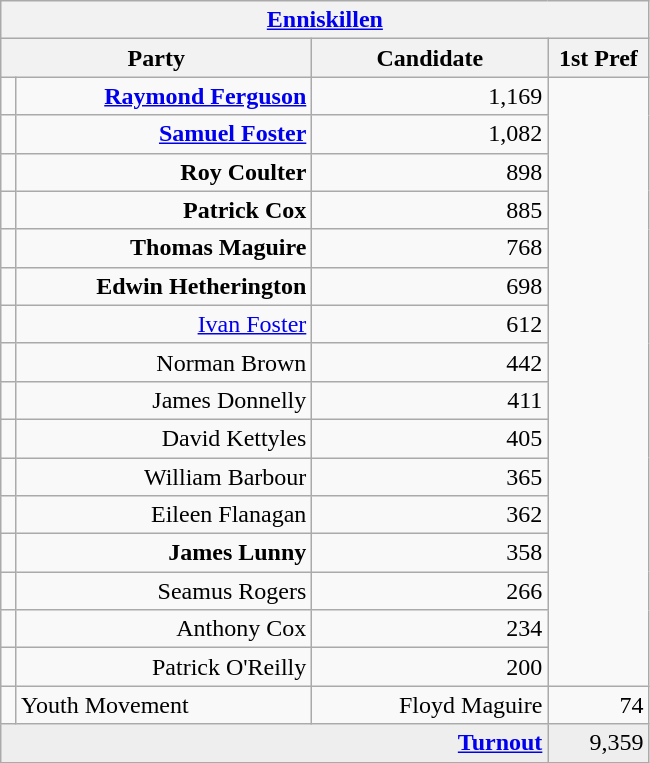<table class="wikitable">
<tr>
<th colspan="4" align="center"><a href='#'>Enniskillen</a></th>
</tr>
<tr>
<th colspan="2" align="center" width=200>Party</th>
<th width=150>Candidate</th>
<th width=60>1st Pref</th>
</tr>
<tr>
<td></td>
<td align="right"><strong><a href='#'>Raymond Ferguson</a></strong></td>
<td align="right">1,169</td>
</tr>
<tr>
<td></td>
<td align="right"><strong><a href='#'>Samuel Foster</a></strong></td>
<td align="right">1,082</td>
</tr>
<tr>
<td></td>
<td align="right"><strong>Roy Coulter</strong></td>
<td align="right">898</td>
</tr>
<tr>
<td></td>
<td align="right"><strong>Patrick Cox</strong></td>
<td align="right">885</td>
</tr>
<tr>
<td></td>
<td align="right"><strong>Thomas Maguire</strong></td>
<td align="right">768</td>
</tr>
<tr>
<td></td>
<td align="right"><strong>Edwin Hetherington</strong></td>
<td align="right">698</td>
</tr>
<tr>
<td></td>
<td align="right"><a href='#'>Ivan Foster</a></td>
<td align="right">612</td>
</tr>
<tr>
<td></td>
<td align="right">Norman Brown</td>
<td align="right">442</td>
</tr>
<tr>
<td></td>
<td align="right">James Donnelly</td>
<td align="right">411</td>
</tr>
<tr>
<td></td>
<td align="right">David Kettyles</td>
<td align="right">405</td>
</tr>
<tr>
<td></td>
<td align="right">William Barbour</td>
<td align="right">365</td>
</tr>
<tr>
<td></td>
<td align="right">Eileen Flanagan</td>
<td align="right">362</td>
</tr>
<tr>
<td></td>
<td align="right"><strong>James Lunny</strong></td>
<td align="right">358</td>
</tr>
<tr>
<td></td>
<td align="right">Seamus Rogers</td>
<td align="right">266</td>
</tr>
<tr>
<td></td>
<td align="right">Anthony Cox</td>
<td align="right">234</td>
</tr>
<tr>
<td></td>
<td align="right">Patrick O'Reilly</td>
<td align="right">200</td>
</tr>
<tr>
<td bgcolor=></td>
<td>Youth Movement</td>
<td align="right">Floyd Maguire</td>
<td align="right">74</td>
</tr>
<tr bgcolor="EEEEEE">
<td colspan=3 align="right"><strong><a href='#'>Turnout</a></strong></td>
<td align="right">9,359</td>
</tr>
</table>
